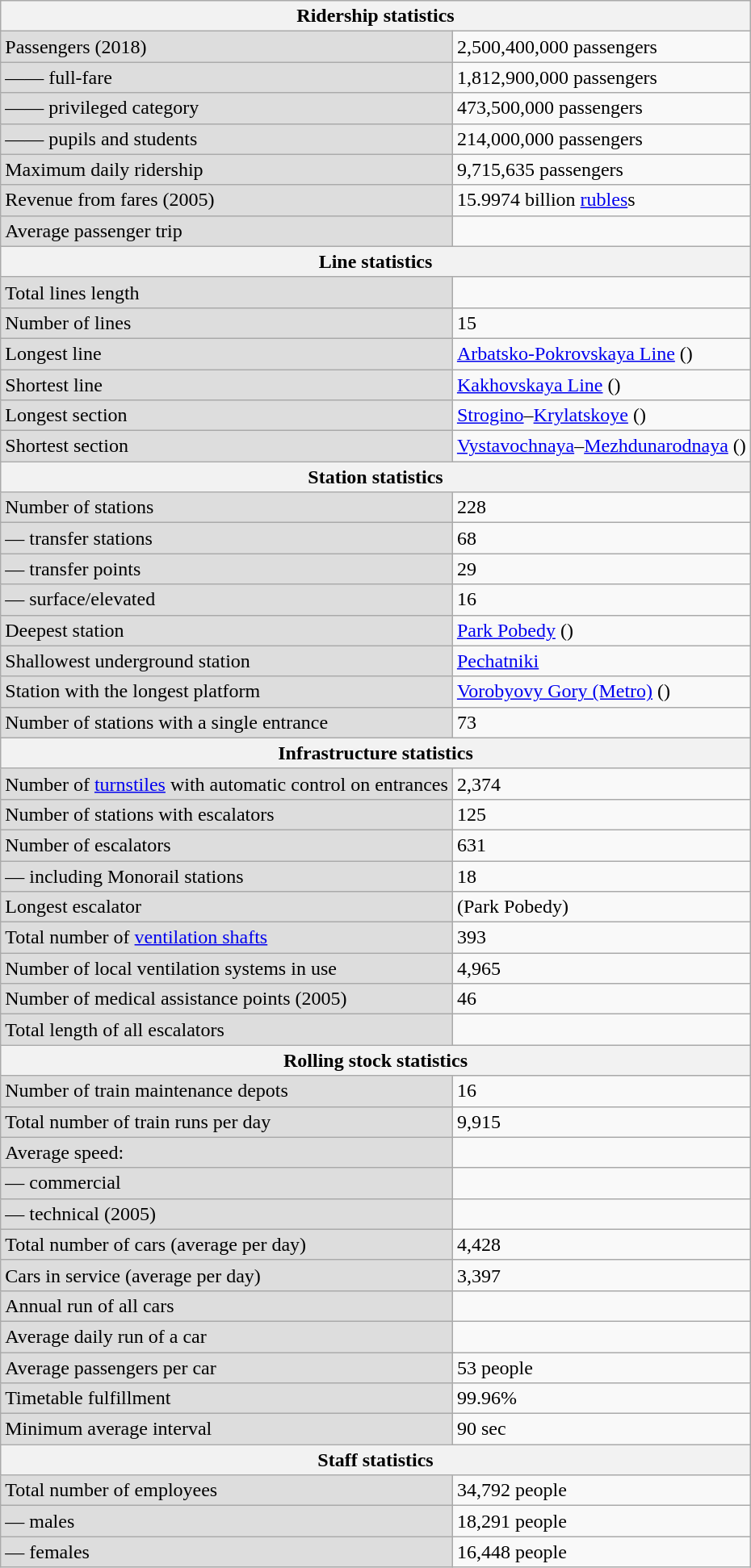<table class="wikitable" style="border: solid 1px #ddd; text-align: left;">
<tr>
<th colspan=2>Ridership statistics</th>
</tr>
<tr>
<td style="background:#ddd; white-space:nowrap;">Passengers (2018)</td>
<td>2,500,400,000 passengers</td>
</tr>
<tr>
<td style="background:#ddd; white-space:nowrap;">—— full-fare</td>
<td>1,812,900,000 passengers</td>
</tr>
<tr>
<td style="background:#ddd; white-space:nowrap;">—— privileged category</td>
<td>473,500,000 passengers</td>
</tr>
<tr>
<td style="background:#ddd; white-space:nowrap;">—— pupils and students</td>
<td>214,000,000 passengers</td>
</tr>
<tr>
<td style="background:#ddd; white-space:nowrap;">Maximum daily ridership</td>
<td>9,715,635 passengers</td>
</tr>
<tr>
<td style="background:#ddd; white-space:nowrap;">Revenue from fares (2005)</td>
<td>15.9974 billion <a href='#'>rubles</a>s</td>
</tr>
<tr>
<td style="background:#ddd; white-space:nowrap;">Average passenger trip</td>
<td></td>
</tr>
<tr>
<th colspan=2>Line statistics</th>
</tr>
<tr>
<td style="background:#ddd; white-space:nowrap;">Total lines length</td>
<td></td>
</tr>
<tr>
<td style="background:#ddd; white-space:nowrap;">Number of lines</td>
<td>15</td>
</tr>
<tr>
<td style="background:#ddd; white-space:nowrap;">Longest line</td>
<td><a href='#'>Arbatsko-Pokrovskaya Line</a> ()</td>
</tr>
<tr>
<td style="background:#ddd; white-space:nowrap;">Shortest line</td>
<td><a href='#'>Kakhovskaya Line</a> ()</td>
</tr>
<tr>
<td style="background:#ddd; white-space:nowrap;">Longest section</td>
<td><a href='#'>Strogino</a>–<a href='#'>Krylatskoye</a> ()</td>
</tr>
<tr>
<td style="background:#ddd; white-space:nowrap;">Shortest section</td>
<td><a href='#'>Vystavochnaya</a>–<a href='#'>Mezhdunarodnaya</a> ()</td>
</tr>
<tr>
<th colspan=2>Station statistics</th>
</tr>
<tr>
<td style="background:#ddd; white-space:nowrap;">Number of stations</td>
<td>228</td>
</tr>
<tr>
<td style="background:#ddd; white-space:nowrap;">— transfer stations</td>
<td>68</td>
</tr>
<tr>
<td style="background:#ddd; white-space:nowrap;">— transfer points</td>
<td>29</td>
</tr>
<tr>
<td style="background:#ddd; white-space:nowrap;">— surface/elevated</td>
<td>16</td>
</tr>
<tr>
<td style="background:#ddd; white-space:nowrap;">Deepest station</td>
<td><a href='#'>Park Pobedy</a> ()</td>
</tr>
<tr>
<td style="background:#ddd; white-space:nowrap;">Shallowest underground station</td>
<td><a href='#'>Pechatniki</a></td>
</tr>
<tr>
<td style="background:#ddd; white-space:nowrap;">Station with the longest platform</td>
<td><a href='#'>Vorobyovy Gory (Metro)</a> ()</td>
</tr>
<tr>
<td style="background:#ddd; white-space:nowrap;">Number of stations with a single entrance</td>
<td>73</td>
</tr>
<tr>
<th colspan=2>Infrastructure statistics</th>
</tr>
<tr>
<td style="background:#ddd; white-space:nowrap;">Number of <a href='#'>turnstiles</a> with automatic control on entrances</td>
<td>2,374</td>
</tr>
<tr>
<td style="background:#ddd; white-space:nowrap;">Number of stations with escalators</td>
<td>125</td>
</tr>
<tr>
<td style="background:#ddd; white-space:nowrap;">Number of escalators</td>
<td>631</td>
</tr>
<tr>
<td style="background:#ddd; white-space:nowrap;">— including Monorail stations</td>
<td>18</td>
</tr>
<tr>
<td style="background:#ddd; white-space:nowrap;">Longest escalator</td>
<td> (Park Pobedy)</td>
</tr>
<tr>
<td style="background:#ddd; white-space:nowrap;">Total number of <a href='#'>ventilation shafts</a></td>
<td>393</td>
</tr>
<tr>
<td style="background:#ddd; white-space:nowrap;">Number of local ventilation systems in use</td>
<td>4,965</td>
</tr>
<tr>
<td style="background:#ddd; white-space:nowrap;">Number of medical assistance points (2005)</td>
<td>46</td>
</tr>
<tr>
<td style="background:#ddd; white-space:nowrap;">Total length of all escalators</td>
<td></td>
</tr>
<tr>
<th colspan=2>Rolling stock statistics</th>
</tr>
<tr>
<td style="background:#ddd; white-space:nowrap;">Number of train maintenance depots</td>
<td>16</td>
</tr>
<tr>
<td style="background:#ddd; white-space:nowrap;">Total number of train runs per day</td>
<td>9,915</td>
</tr>
<tr>
<td style="background:#ddd; white-space:nowrap;">Average speed:</td>
<td> </td>
</tr>
<tr>
<td style="background:#ddd; white-space:nowrap;">— commercial</td>
<td></td>
</tr>
<tr>
<td style="background:#ddd; white-space:nowrap;">— technical (2005)</td>
<td></td>
</tr>
<tr>
<td style="background:#ddd; white-space:nowrap;">Total number of cars (average per day)</td>
<td>4,428</td>
</tr>
<tr>
<td style="background:#ddd; white-space:nowrap;">Cars in service (average per day)</td>
<td>3,397</td>
</tr>
<tr>
<td style="background:#ddd; white-space:nowrap;">Annual run of all cars</td>
<td></td>
</tr>
<tr>
<td style="background:#ddd; white-space:nowrap;">Average daily run of a car</td>
<td></td>
</tr>
<tr>
<td style="background:#ddd; white-space:nowrap;">Average passengers per car</td>
<td>53 people</td>
</tr>
<tr>
<td style="background:#ddd; white-space:nowrap;">Timetable fulfillment</td>
<td>99.96%</td>
</tr>
<tr>
<td style="background:#ddd; white-space:nowrap;">Minimum average interval</td>
<td>90 sec</td>
</tr>
<tr>
<th colspan=2>Staff statistics</th>
</tr>
<tr>
<td style="background:#ddd; white-space:nowrap;">Total number of employees</td>
<td>34,792 people</td>
</tr>
<tr>
<td style="background:#ddd; white-space:nowrap;">— males</td>
<td>18,291 people</td>
</tr>
<tr>
<td style="background:#ddd; white-space:nowrap;">— females</td>
<td>16,448 people</td>
</tr>
</table>
